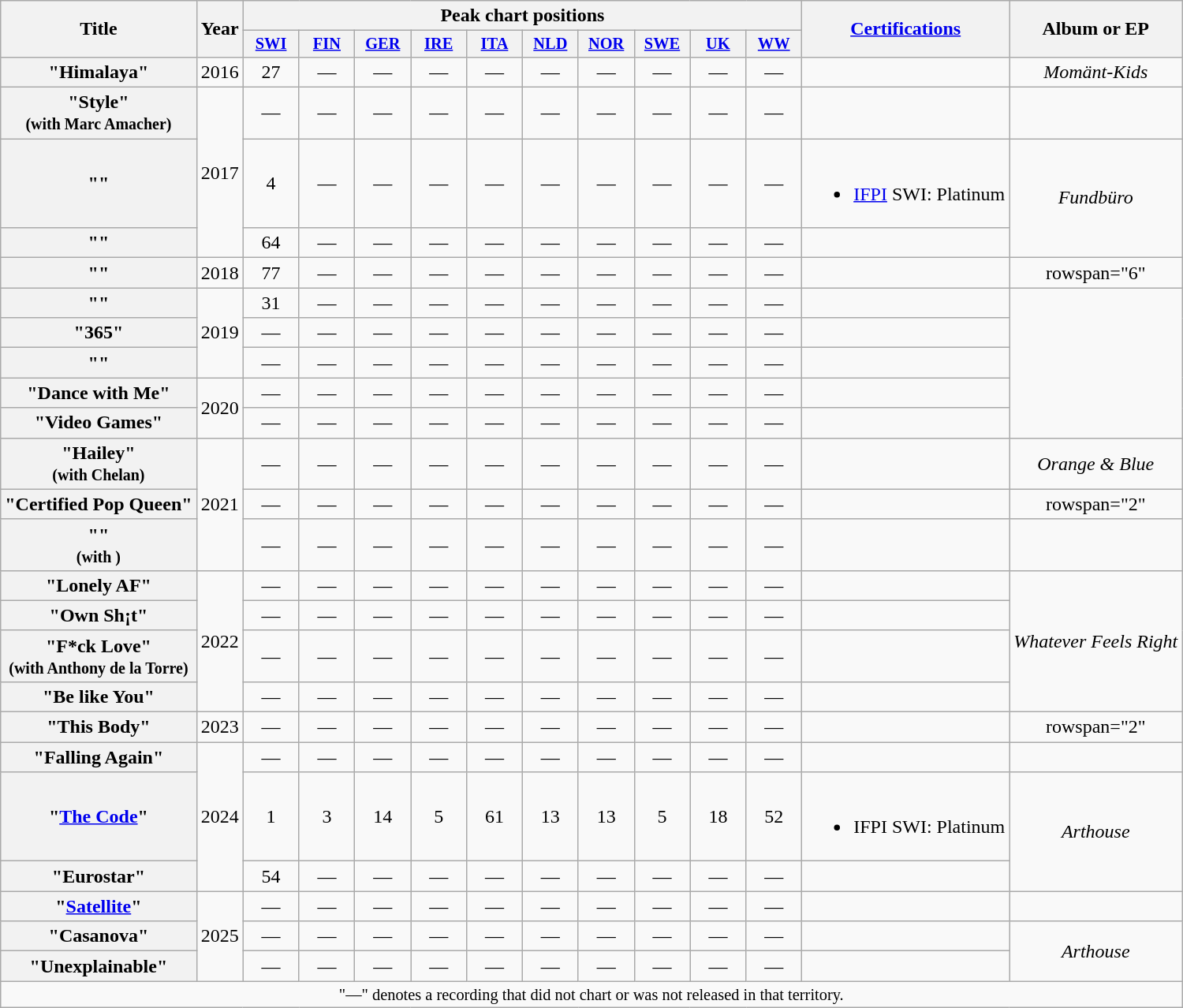<table class="wikitable plainrowheaders" style="text-align:center;">
<tr>
<th scope="col" rowspan="2">Title</th>
<th scope="col" rowspan="2">Year</th>
<th scope="col" colspan="10">Peak chart positions</th>
<th scope="col" rowspan="2"><a href='#'>Certifications</a></th>
<th scope="col" rowspan="2">Album or EP</th>
</tr>
<tr>
<th scope="col" style="width:3em;font-size:85%;"><a href='#'>SWI</a><br></th>
<th scope="col" style="width:3em;font-size:85%;"><a href='#'>FIN</a><br></th>
<th scope="col" style="width:3em;font-size:85%;"><a href='#'>GER</a><br></th>
<th scope="col" style="width:3em;font-size:85%;"><a href='#'>IRE</a><br></th>
<th scope="col" style="width:3em;font-size:85%;"><a href='#'>ITA</a><br></th>
<th scope="col" style="width:3em;font-size:85%;"><a href='#'>NLD</a><br></th>
<th scope="col" style="width:3em;font-size:85%;"><a href='#'>NOR</a><br></th>
<th scope="col" style="width:3em;font-size:85%;"><a href='#'>SWE</a><br></th>
<th scope="col" style="width:3em;font-size:85%;"><a href='#'>UK</a><br></th>
<th scope="col" style="width:3em;font-size:85%;"><a href='#'>WW</a><br></th>
</tr>
<tr>
<th scope="row">"Himalaya"</th>
<td>2016</td>
<td>27</td>
<td>—</td>
<td>—</td>
<td>—</td>
<td>—</td>
<td>—</td>
<td>—</td>
<td>—</td>
<td>—</td>
<td>—</td>
<td></td>
<td><em>Momänt-Kids</em></td>
</tr>
<tr>
<th scope="row">"Style"<br><small>(with Marc Amacher)</small></th>
<td rowspan="3">2017</td>
<td>—</td>
<td>—</td>
<td>—</td>
<td>—</td>
<td>—</td>
<td>—</td>
<td>—</td>
<td>—</td>
<td>—</td>
<td>—</td>
<td></td>
<td></td>
</tr>
<tr>
<th scope="row">""</th>
<td>4</td>
<td>—</td>
<td>—</td>
<td>—</td>
<td>—</td>
<td>—</td>
<td>—</td>
<td>—</td>
<td>—</td>
<td>—</td>
<td><br><ul><li><a href='#'>IFPI</a> SWI: Platinum</li></ul></td>
<td rowspan="2"><em>Fundbüro</em></td>
</tr>
<tr>
<th scope="row">""</th>
<td>64</td>
<td>—</td>
<td>—</td>
<td>—</td>
<td>—</td>
<td>—</td>
<td>—</td>
<td>—</td>
<td>—</td>
<td>—</td>
<td></td>
</tr>
<tr>
<th scope="row">""</th>
<td>2018</td>
<td>77</td>
<td>—</td>
<td>—</td>
<td>—</td>
<td>—</td>
<td>—</td>
<td>—</td>
<td>—</td>
<td>—</td>
<td>—</td>
<td></td>
<td>rowspan="6" </td>
</tr>
<tr>
<th scope="row">""</th>
<td rowspan="3">2019</td>
<td>31</td>
<td>—</td>
<td>—</td>
<td>—</td>
<td>—</td>
<td>—</td>
<td>—</td>
<td>—</td>
<td>—</td>
<td>—</td>
<td></td>
</tr>
<tr>
<th scope="row">"365"</th>
<td>—</td>
<td>—</td>
<td>—</td>
<td>—</td>
<td>—</td>
<td>—</td>
<td>—</td>
<td>—</td>
<td>—</td>
<td>—</td>
<td></td>
</tr>
<tr>
<th scope="row">""</th>
<td>—</td>
<td>—</td>
<td>—</td>
<td>—</td>
<td>—</td>
<td>—</td>
<td>—</td>
<td>—</td>
<td>—</td>
<td>—</td>
<td></td>
</tr>
<tr>
<th scope="row">"Dance with Me"</th>
<td rowspan="2">2020</td>
<td>—</td>
<td>—</td>
<td>—</td>
<td>—</td>
<td>—</td>
<td>—</td>
<td>—</td>
<td>—</td>
<td>—</td>
<td>—</td>
<td></td>
</tr>
<tr>
<th scope="row">"Video Games"</th>
<td>—</td>
<td>—</td>
<td>—</td>
<td>—</td>
<td>—</td>
<td>—</td>
<td>—</td>
<td>—</td>
<td>—</td>
<td>—</td>
<td></td>
</tr>
<tr>
<th scope="row">"Hailey"<br><small>(with Chelan)</small></th>
<td rowspan="3">2021</td>
<td>—</td>
<td>—</td>
<td>—</td>
<td>—</td>
<td>—</td>
<td>—</td>
<td>—</td>
<td>—</td>
<td>—</td>
<td>—</td>
<td></td>
<td><em>Orange & Blue</em></td>
</tr>
<tr>
<th scope="row">"Certified Pop Queen"</th>
<td>—</td>
<td>—</td>
<td>—</td>
<td>—</td>
<td>—</td>
<td>—</td>
<td>—</td>
<td>—</td>
<td>—</td>
<td>—</td>
<td></td>
<td>rowspan="2" </td>
</tr>
<tr>
<th scope="row">""<br><small>(with )</small></th>
<td>—</td>
<td>—</td>
<td>—</td>
<td>—</td>
<td>—</td>
<td>—</td>
<td>—</td>
<td>—</td>
<td>—</td>
<td>—</td>
<td></td>
</tr>
<tr>
<th scope="row">"Lonely AF"</th>
<td rowspan="4">2022</td>
<td>—</td>
<td>—</td>
<td>—</td>
<td>—</td>
<td>—</td>
<td>—</td>
<td>—</td>
<td>—</td>
<td>—</td>
<td>—</td>
<td></td>
<td rowspan="4"><em>Whatever Feels Right</em></td>
</tr>
<tr>
<th scope="row">"Own Sh¡t"</th>
<td>—</td>
<td>—</td>
<td>—</td>
<td>—</td>
<td>—</td>
<td>—</td>
<td>—</td>
<td>—</td>
<td>—</td>
<td>—</td>
<td></td>
</tr>
<tr>
<th scope="row">"F*ck Love"<br><small>(with Anthony de la Torre)</small></th>
<td>—</td>
<td>—</td>
<td>—</td>
<td>—</td>
<td>—</td>
<td>—</td>
<td>—</td>
<td>—</td>
<td>—</td>
<td>—</td>
<td></td>
</tr>
<tr>
<th scope="row">"Be like You"</th>
<td>—</td>
<td>—</td>
<td>—</td>
<td>—</td>
<td>—</td>
<td>—</td>
<td>—</td>
<td>—</td>
<td>—</td>
<td>—</td>
<td></td>
</tr>
<tr>
<th scope="row">"This Body"</th>
<td>2023</td>
<td>—</td>
<td>—</td>
<td>—</td>
<td>—</td>
<td>—</td>
<td>—</td>
<td>—</td>
<td>—</td>
<td>—</td>
<td>—</td>
<td></td>
<td>rowspan="2" </td>
</tr>
<tr>
<th scope="row">"Falling Again"</th>
<td rowspan="3">2024</td>
<td>—</td>
<td>—</td>
<td>—</td>
<td>—</td>
<td>—</td>
<td>—</td>
<td>—</td>
<td>—</td>
<td>—</td>
<td>—</td>
<td></td>
</tr>
<tr>
<th scope="row">"<a href='#'>The Code</a>"</th>
<td>1</td>
<td>3</td>
<td>14</td>
<td>5</td>
<td>61</td>
<td>13</td>
<td>13</td>
<td>5</td>
<td>18</td>
<td>52</td>
<td><br><ul><li>IFPI SWI: Platinum</li></ul></td>
<td rowspan="2"><em>Arthouse</em></td>
</tr>
<tr>
<th scope="row">"Eurostar"</th>
<td>54</td>
<td>—</td>
<td>—</td>
<td>—</td>
<td>—</td>
<td>—</td>
<td>—</td>
<td>—</td>
<td>—</td>
<td>—</td>
<td></td>
</tr>
<tr>
<th scope="row">"<a href='#'>Satellite</a>"</th>
<td rowspan="3">2025</td>
<td>—</td>
<td>—</td>
<td>—</td>
<td>—</td>
<td>—</td>
<td>—</td>
<td>—</td>
<td>—</td>
<td>—</td>
<td>—</td>
<td></td>
<td></td>
</tr>
<tr>
<th scope="row">"Casanova"</th>
<td>—</td>
<td>—</td>
<td>—</td>
<td>—</td>
<td>—</td>
<td>—</td>
<td>—</td>
<td>—</td>
<td>—</td>
<td>—</td>
<td></td>
<td rowspan="2"><em>Arthouse</em></td>
</tr>
<tr>
<th scope="row">"Unexplainable"</th>
<td>—</td>
<td>—</td>
<td>—</td>
<td>—</td>
<td>—</td>
<td>—</td>
<td>—</td>
<td>—</td>
<td>—</td>
<td>—</td>
<td></td>
</tr>
<tr>
<td colspan="14" style="font-size:85%">"—" denotes a recording that did not chart or was not released in that territory.</td>
</tr>
</table>
